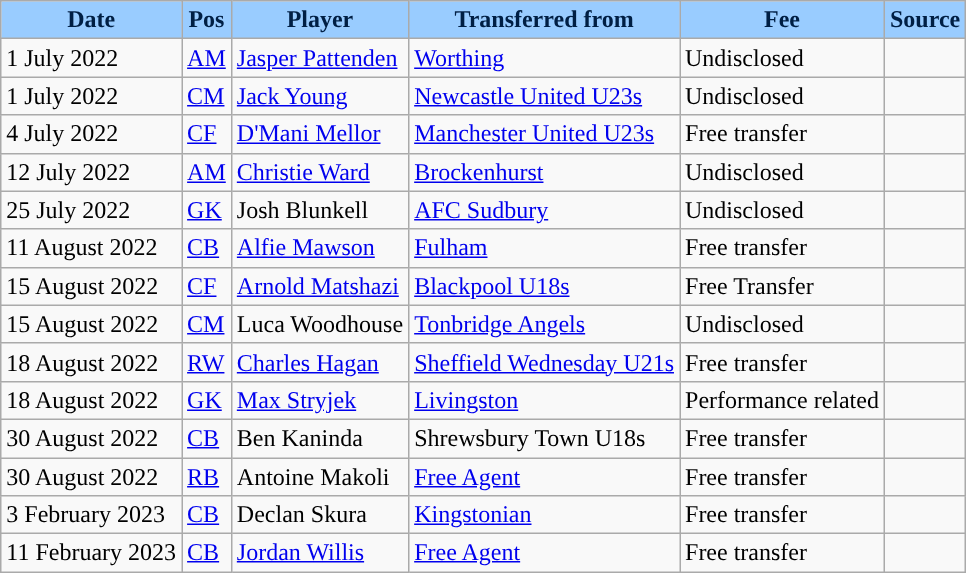<table class="wikitable plainrowheaders sortable">
<tr>
<th style="background:#99ccff; color:#001f44; ">Date</th>
<th style="background:#99ccff; color:#001f44; ">Pos</th>
<th style="background:#99ccff; color:#001f44; ">Player</th>
<th style="background:#99ccff; color:#001f44; ">Transferred from</th>
<th style="background:#99ccff; color:#001f44; ">Fee</th>
<th style="background:#99ccff; color:#001f44; ">Source</th>
</tr>
<tr>
<td>1 July 2022</td>
<td><a href='#'>AM</a></td>
<td> <a href='#'>Jasper Pattenden</a></td>
<td> <a href='#'>Worthing</a></td>
<td>Undisclosed</td>
<td></td>
</tr>
<tr>
<td>1 July 2022</td>
<td><a href='#'>CM</a></td>
<td> <a href='#'>Jack Young</a></td>
<td> <a href='#'>Newcastle United U23s</a></td>
<td>Undisclosed</td>
<td></td>
</tr>
<tr>
<td>4 July 2022</td>
<td><a href='#'>CF</a></td>
<td> <a href='#'>D'Mani Mellor</a></td>
<td> <a href='#'>Manchester United U23s</a></td>
<td>Free transfer</td>
<td></td>
</tr>
<tr>
<td>12 July 2022</td>
<td><a href='#'>AM</a></td>
<td> <a href='#'>Christie Ward</a></td>
<td> <a href='#'>Brockenhurst</a></td>
<td>Undisclosed</td>
<td></td>
</tr>
<tr>
<td>25 July 2022</td>
<td><a href='#'>GK</a></td>
<td> Josh Blunkell</td>
<td> <a href='#'>AFC Sudbury</a></td>
<td>Undisclosed</td>
<td></td>
</tr>
<tr>
<td>11 August 2022</td>
<td><a href='#'>CB</a></td>
<td> <a href='#'>Alfie Mawson</a></td>
<td> <a href='#'>Fulham</a></td>
<td>Free transfer</td>
<td></td>
</tr>
<tr>
<td>15 August 2022</td>
<td><a href='#'>CF</a></td>
<td> <a href='#'>Arnold Matshazi</a></td>
<td> <a href='#'>Blackpool U18s</a></td>
<td>Free Transfer</td>
<td></td>
</tr>
<tr>
<td>15 August 2022</td>
<td><a href='#'>CM</a></td>
<td> Luca Woodhouse</td>
<td> <a href='#'>Tonbridge Angels</a></td>
<td>Undisclosed</td>
<td></td>
</tr>
<tr>
<td>18 August 2022</td>
<td><a href='#'>RW</a></td>
<td> <a href='#'>Charles Hagan</a></td>
<td> <a href='#'>Sheffield Wednesday U21s</a></td>
<td>Free transfer</td>
<td></td>
</tr>
<tr>
<td>18 August 2022</td>
<td><a href='#'>GK</a></td>
<td> <a href='#'>Max Stryjek</a></td>
<td> <a href='#'>Livingston</a></td>
<td>Performance related</td>
<td></td>
</tr>
<tr>
<td>30 August 2022</td>
<td><a href='#'>CB</a></td>
<td> Ben Kaninda</td>
<td> Shrewsbury Town U18s</td>
<td>Free transfer</td>
<td></td>
</tr>
<tr>
<td>30 August 2022</td>
<td><a href='#'>RB</a></td>
<td> Antoine Makoli</td>
<td> <a href='#'>Free Agent</a></td>
<td>Free transfer</td>
<td></td>
</tr>
<tr>
<td>3 February 2023</td>
<td><a href='#'>CB</a></td>
<td> Declan Skura</td>
<td> <a href='#'>Kingstonian</a></td>
<td>Free transfer</td>
<td></td>
</tr>
<tr>
<td>11 February 2023</td>
<td><a href='#'>CB</a></td>
<td> <a href='#'>Jordan Willis</a></td>
<td><a href='#'>Free Agent</a></td>
<td>Free transfer</td>
<td></td>
</tr>
</table>
